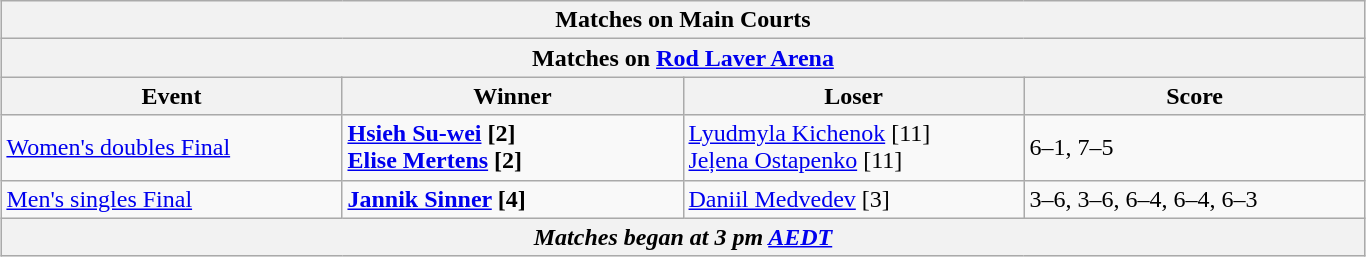<table class="wikitable collapsible uncollapsed" style="margin:auto;">
<tr>
<th colspan=4><strong>Matches on Main Courts</strong></th>
</tr>
<tr>
<th colspan=4><strong>Matches on <a href='#'>Rod Laver Arena</a></strong></th>
</tr>
<tr>
<th style="width:220px;">Event</th>
<th style="width:220px;">Winner</th>
<th style="width:220px;">Loser</th>
<th style="width:220px;">Score</th>
</tr>
<tr>
<td><a href='#'>Women's doubles Final</a></td>
<td><strong> <a href='#'>Hsieh Su-wei</a> [2] <br>  <a href='#'>Elise Mertens</a> [2] </strong></td>
<td> <a href='#'>Lyudmyla Kichenok</a> [11] <br>  <a href='#'>Jeļena Ostapenko</a> [11]</td>
<td>6–1, 7–5</td>
</tr>
<tr>
<td><a href='#'>Men's singles Final</a></td>
<td><strong> <a href='#'>Jannik Sinner</a> [4]</strong></td>
<td> <a href='#'>Daniil Medvedev</a> [3]</td>
<td>3–6, 3–6, 6–4, 6–4, 6–3</td>
</tr>
<tr>
<th colspan=4><em>Matches began at 3 pm <a href='#'>AEDT</a></em></th>
</tr>
</table>
